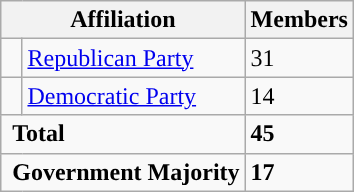<table class="wikitable">
<tr>
<th colspan="2">Affiliation</th>
<th>Members</th>
</tr>
<tr>
<td style="background-color:"> </td>
<td><a href='#'>Republican Party</a></td>
<td>31</td>
</tr>
<tr>
<td style="background-color:"> </td>
<td><a href='#'>Democratic Party</a></td>
<td>14</td>
</tr>
<tr>
<td colspan="2" rowspan="1"> <strong>Total</strong><br></td>
<td><strong>45</strong></td>
</tr>
<tr>
<td colspan="2" rowspan="1"> <strong>Government Majority</strong><br></td>
<td><strong>17</strong></td>
</tr>
</table>
